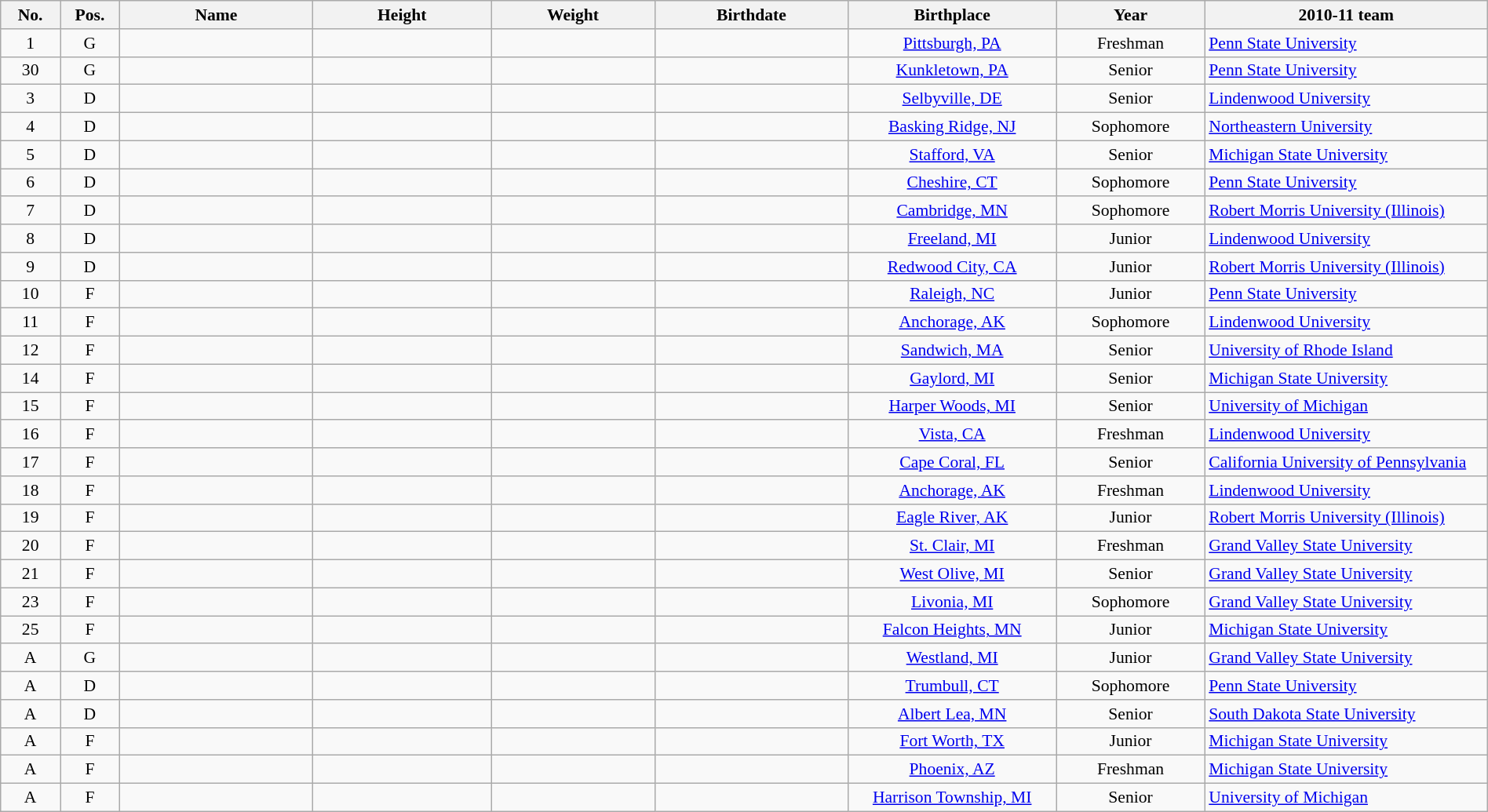<table class="wikitable sortable" width="100%" style="font-size: 90%; text-align: center;">
<tr>
<th style="width:  4%;">No.</th>
<th style="width:  4%;">Pos.</th>
<th style="width: 13%;">Name</th>
<th style="width: 12%;">Height</th>
<th style="width: 11%;">Weight</th>
<th style="width: 13%;">Birthdate</th>
<th style="width: 14%;">Birthplace</th>
<th style="width: 10%;">Year</th>
<th style="width: 19%;">2010-11 team</th>
</tr>
<tr>
<td>1</td>
<td>G</td>
<td align=left></td>
<td></td>
<td></td>
<td align=right></td>
<td><a href='#'>Pittsburgh, PA</a></td>
<td>Freshman</td>
<td align=left><a href='#'>Penn State University</a></td>
</tr>
<tr>
<td>30</td>
<td>G</td>
<td align=left></td>
<td></td>
<td></td>
<td align=right></td>
<td><a href='#'>Kunkletown, PA</a></td>
<td>Senior</td>
<td align=left><a href='#'>Penn State University</a></td>
</tr>
<tr>
<td>3</td>
<td>D</td>
<td align=left></td>
<td></td>
<td></td>
<td align=right></td>
<td><a href='#'>Selbyville, DE</a></td>
<td>Senior</td>
<td align=left><a href='#'>Lindenwood University</a></td>
</tr>
<tr>
<td>4</td>
<td>D</td>
<td align=left></td>
<td></td>
<td></td>
<td align=right></td>
<td><a href='#'>Basking Ridge, NJ</a></td>
<td>Sophomore</td>
<td align=left><a href='#'>Northeastern University</a></td>
</tr>
<tr>
<td>5</td>
<td>D</td>
<td align=left></td>
<td></td>
<td></td>
<td align=right></td>
<td><a href='#'>Stafford, VA</a></td>
<td>Senior</td>
<td align=left><a href='#'>Michigan State University</a></td>
</tr>
<tr>
<td>6</td>
<td>D</td>
<td align=left></td>
<td></td>
<td></td>
<td align=right></td>
<td><a href='#'>Cheshire, CT</a></td>
<td>Sophomore</td>
<td align=left><a href='#'>Penn State University</a></td>
</tr>
<tr>
<td>7</td>
<td>D</td>
<td align=left></td>
<td></td>
<td></td>
<td align=right></td>
<td><a href='#'>Cambridge, MN</a></td>
<td>Sophomore</td>
<td align=left><a href='#'>Robert Morris University (Illinois)</a></td>
</tr>
<tr>
<td>8</td>
<td>D</td>
<td align=left></td>
<td></td>
<td></td>
<td align=right></td>
<td><a href='#'>Freeland, MI</a></td>
<td>Junior</td>
<td align=left><a href='#'>Lindenwood University</a></td>
</tr>
<tr>
<td>9</td>
<td>D</td>
<td align=left></td>
<td></td>
<td></td>
<td align=right></td>
<td><a href='#'>Redwood City, CA</a></td>
<td>Junior</td>
<td align=left><a href='#'>Robert Morris University (Illinois)</a></td>
</tr>
<tr>
<td>10</td>
<td>F</td>
<td align=left></td>
<td></td>
<td></td>
<td align=right></td>
<td><a href='#'>Raleigh, NC</a></td>
<td>Junior</td>
<td align=left><a href='#'>Penn State University</a></td>
</tr>
<tr>
<td>11</td>
<td>F</td>
<td align=left></td>
<td></td>
<td></td>
<td align=right></td>
<td><a href='#'>Anchorage, AK</a></td>
<td>Sophomore</td>
<td align=left><a href='#'>Lindenwood University</a></td>
</tr>
<tr>
<td>12</td>
<td>F</td>
<td align=left></td>
<td></td>
<td></td>
<td align=right></td>
<td><a href='#'>Sandwich, MA</a></td>
<td>Senior</td>
<td align=left><a href='#'>University of Rhode Island</a></td>
</tr>
<tr>
<td>14</td>
<td>F</td>
<td align=left></td>
<td></td>
<td></td>
<td align=right></td>
<td><a href='#'>Gaylord, MI</a></td>
<td>Senior</td>
<td align=left><a href='#'>Michigan State University</a></td>
</tr>
<tr>
<td>15</td>
<td>F</td>
<td align=left></td>
<td></td>
<td></td>
<td align=right></td>
<td><a href='#'>Harper Woods, MI</a></td>
<td>Senior</td>
<td align=left><a href='#'>University of Michigan</a></td>
</tr>
<tr>
<td>16</td>
<td>F</td>
<td align=left></td>
<td></td>
<td></td>
<td align=right></td>
<td><a href='#'>Vista, CA</a></td>
<td>Freshman</td>
<td align=left><a href='#'>Lindenwood University</a></td>
</tr>
<tr>
<td>17</td>
<td>F</td>
<td align=left></td>
<td></td>
<td></td>
<td align=right></td>
<td><a href='#'>Cape Coral, FL</a></td>
<td>Senior</td>
<td align=left><a href='#'>California University of Pennsylvania</a></td>
</tr>
<tr>
<td>18</td>
<td>F</td>
<td align=left></td>
<td></td>
<td></td>
<td align=right></td>
<td><a href='#'>Anchorage, AK</a></td>
<td>Freshman</td>
<td align=left><a href='#'>Lindenwood University</a></td>
</tr>
<tr>
<td>19</td>
<td>F</td>
<td align=left></td>
<td></td>
<td></td>
<td align=right></td>
<td><a href='#'>Eagle River, AK</a></td>
<td>Junior</td>
<td align=left><a href='#'>Robert Morris University (Illinois)</a></td>
</tr>
<tr>
<td>20</td>
<td>F</td>
<td align=left></td>
<td></td>
<td></td>
<td align=right></td>
<td><a href='#'>St. Clair, MI</a></td>
<td>Freshman</td>
<td align=left><a href='#'>Grand Valley State University</a></td>
</tr>
<tr>
<td>21</td>
<td>F</td>
<td align=left></td>
<td></td>
<td></td>
<td align=right></td>
<td><a href='#'>West Olive, MI</a></td>
<td>Senior</td>
<td align=left><a href='#'>Grand Valley State University</a></td>
</tr>
<tr>
<td>23</td>
<td>F</td>
<td align=left></td>
<td></td>
<td></td>
<td align=right></td>
<td><a href='#'>Livonia, MI</a></td>
<td>Sophomore</td>
<td align=left><a href='#'>Grand Valley State University</a></td>
</tr>
<tr>
<td>25</td>
<td>F</td>
<td align=left></td>
<td></td>
<td></td>
<td align=right></td>
<td><a href='#'>Falcon Heights, MN</a></td>
<td>Junior</td>
<td align=left><a href='#'>Michigan State University</a></td>
</tr>
<tr>
<td>A</td>
<td>G</td>
<td align=left></td>
<td></td>
<td></td>
<td align=right></td>
<td><a href='#'>Westland, MI</a></td>
<td>Junior</td>
<td align=left><a href='#'>Grand Valley State University</a></td>
</tr>
<tr>
<td>A</td>
<td>D</td>
<td align=left></td>
<td></td>
<td></td>
<td align=right></td>
<td><a href='#'>Trumbull, CT</a></td>
<td>Sophomore</td>
<td align=left><a href='#'>Penn State University</a></td>
</tr>
<tr>
<td>A</td>
<td>D</td>
<td align=left></td>
<td></td>
<td></td>
<td align=right></td>
<td><a href='#'>Albert Lea, MN</a></td>
<td>Senior</td>
<td align=left><a href='#'>South Dakota State University</a></td>
</tr>
<tr>
<td>A</td>
<td>F</td>
<td align=left></td>
<td></td>
<td></td>
<td align=right></td>
<td><a href='#'>Fort Worth, TX</a></td>
<td>Junior</td>
<td align=left><a href='#'>Michigan State University</a></td>
</tr>
<tr>
<td>A</td>
<td>F</td>
<td align=left></td>
<td></td>
<td></td>
<td align=right></td>
<td><a href='#'>Phoenix, AZ</a></td>
<td>Freshman</td>
<td align=left><a href='#'>Michigan State University</a></td>
</tr>
<tr>
<td>A</td>
<td>F</td>
<td align=left></td>
<td></td>
<td></td>
<td align=right></td>
<td><a href='#'>Harrison Township, MI</a></td>
<td>Senior</td>
<td align=left><a href='#'>University of Michigan</a></td>
</tr>
</table>
